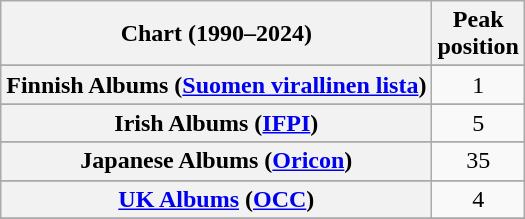<table class="wikitable sortable plainrowheaders" style="text-align:center">
<tr>
<th>Chart (1990–2024)</th>
<th>Peak<br>position</th>
</tr>
<tr>
</tr>
<tr>
</tr>
<tr>
</tr>
<tr>
</tr>
<tr>
<th scope="row">Finnish Albums (<a href='#'>Suomen virallinen lista</a>)</th>
<td>1</td>
</tr>
<tr>
</tr>
<tr>
</tr>
<tr>
<th scope="row">Irish Albums (<a href='#'>IFPI</a>)</th>
<td>5</td>
</tr>
<tr>
</tr>
<tr>
<th scope="row">Japanese Albums (<a href='#'>Oricon</a>)</th>
<td>35</td>
</tr>
<tr>
</tr>
<tr>
</tr>
<tr>
</tr>
<tr>
</tr>
<tr>
</tr>
<tr>
<th scope="row"><a href='#'>UK Albums</a> (<a href='#'>OCC</a>)</th>
<td>4</td>
</tr>
<tr>
</tr>
<tr>
</tr>
<tr>
</tr>
</table>
